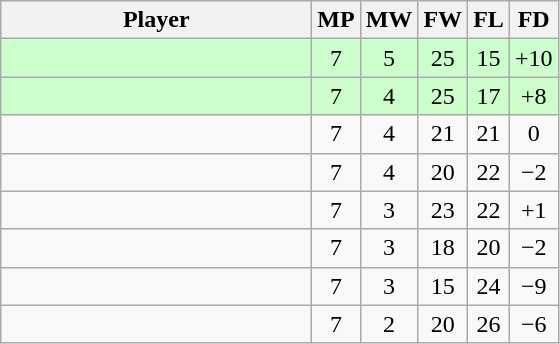<table class="wikitable" style="text-align: center;">
<tr>
<th width=200>Player</th>
<th width=20>MP</th>
<th width=20>MW</th>
<th width=20>FW</th>
<th width=20>FL</th>
<th width=20>FD</th>
</tr>
<tr style="background:#ccffcc;">
<td style="text-align:left;"><strong></strong></td>
<td>7</td>
<td>5</td>
<td>25</td>
<td>15</td>
<td>+10</td>
</tr>
<tr style="background:#ccffcc;">
<td style="text-align:left;"><strong></strong></td>
<td>7</td>
<td>4</td>
<td>25</td>
<td>17</td>
<td>+8</td>
</tr>
<tr>
<td style="text-align:left;"></td>
<td>7</td>
<td>4</td>
<td>21</td>
<td>21</td>
<td>0</td>
</tr>
<tr>
<td style="text-align:left;"></td>
<td>7</td>
<td>4</td>
<td>20</td>
<td>22</td>
<td>−2</td>
</tr>
<tr>
<td style="text-align:left;"></td>
<td>7</td>
<td>3</td>
<td>23</td>
<td>22</td>
<td>+1</td>
</tr>
<tr>
<td style="text-align:left;"></td>
<td>7</td>
<td>3</td>
<td>18</td>
<td>20</td>
<td>−2</td>
</tr>
<tr>
<td style="text-align:left;"></td>
<td>7</td>
<td>3</td>
<td>15</td>
<td>24</td>
<td>−9</td>
</tr>
<tr>
<td style="text-align:left;"></td>
<td>7</td>
<td>2</td>
<td>20</td>
<td>26</td>
<td>−6</td>
</tr>
</table>
